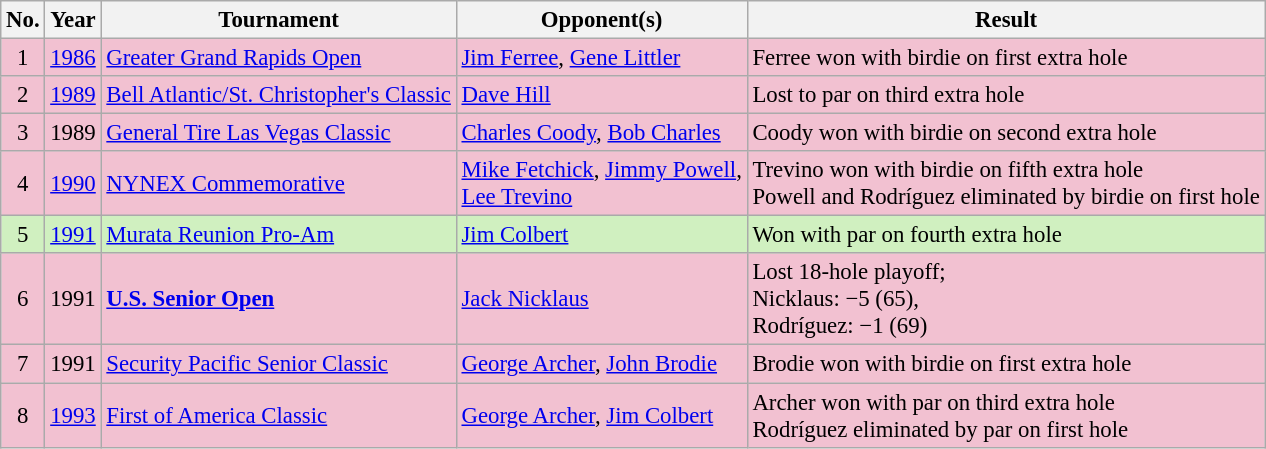<table class="wikitable" style="font-size:95%;">
<tr>
<th>No.</th>
<th>Year</th>
<th>Tournament</th>
<th>Opponent(s)</th>
<th>Result</th>
</tr>
<tr style="background:#F2C1D1;">
<td align=center>1</td>
<td><a href='#'>1986</a></td>
<td><a href='#'>Greater Grand Rapids Open</a></td>
<td> <a href='#'>Jim Ferree</a>,  <a href='#'>Gene Littler</a></td>
<td>Ferree won with birdie on first extra hole</td>
</tr>
<tr style="background:#F2C1D1;">
<td align=center>2</td>
<td><a href='#'>1989</a></td>
<td><a href='#'>Bell Atlantic/St. Christopher's Classic</a></td>
<td> <a href='#'>Dave Hill</a></td>
<td>Lost to par on third extra hole</td>
</tr>
<tr style="background:#F2C1D1;">
<td align=center>3</td>
<td>1989</td>
<td><a href='#'>General Tire Las Vegas Classic</a></td>
<td> <a href='#'>Charles Coody</a>,  <a href='#'>Bob Charles</a></td>
<td>Coody won with birdie on second extra hole</td>
</tr>
<tr style="background:#F2C1D1;">
<td align=center>4</td>
<td><a href='#'>1990</a></td>
<td><a href='#'>NYNEX Commemorative</a></td>
<td> <a href='#'>Mike Fetchick</a>,  <a href='#'>Jimmy Powell</a>,<br> <a href='#'>Lee Trevino</a></td>
<td>Trevino won with birdie on fifth extra hole<br>Powell and Rodríguez eliminated by birdie on first hole</td>
</tr>
<tr style="background:#D0F0C0;">
<td align=center>5</td>
<td><a href='#'>1991</a></td>
<td><a href='#'>Murata Reunion Pro-Am</a></td>
<td> <a href='#'>Jim Colbert</a></td>
<td>Won with par on fourth extra hole</td>
</tr>
<tr style="background:#F2C1D1;">
<td align=center>6</td>
<td>1991</td>
<td><strong><a href='#'>U.S. Senior Open</a></strong></td>
<td> <a href='#'>Jack Nicklaus</a></td>
<td>Lost 18-hole playoff;<br>Nicklaus: −5 (65),<br>Rodríguez: −1 (69)</td>
</tr>
<tr style="background:#F2C1D1;">
<td align=center>7</td>
<td>1991</td>
<td><a href='#'>Security Pacific Senior Classic</a></td>
<td> <a href='#'>George Archer</a>,  <a href='#'>John Brodie</a></td>
<td>Brodie won with birdie on first extra hole</td>
</tr>
<tr style="background:#F2C1D1;">
<td align=center>8</td>
<td><a href='#'>1993</a></td>
<td><a href='#'>First of America Classic</a></td>
<td> <a href='#'>George Archer</a>,  <a href='#'>Jim Colbert</a></td>
<td>Archer won with par on third extra hole<br>Rodríguez eliminated by par on first hole</td>
</tr>
</table>
